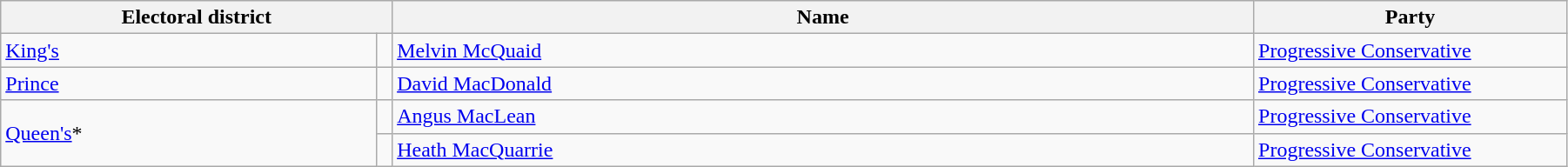<table class="wikitable" width=95%>
<tr>
<th colspan=2 width=25%>Electoral district</th>
<th>Name</th>
<th width=20%>Party</th>
</tr>
<tr>
<td width=24%><a href='#'>King's</a></td>
<td></td>
<td><a href='#'>Melvin McQuaid</a></td>
<td><a href='#'>Progressive Conservative</a></td>
</tr>
<tr>
<td><a href='#'>Prince</a></td>
<td></td>
<td><a href='#'>David MacDonald</a></td>
<td><a href='#'>Progressive Conservative</a></td>
</tr>
<tr>
<td rowspan=2><a href='#'>Queen's</a>*</td>
<td></td>
<td><a href='#'>Angus MacLean</a></td>
<td><a href='#'>Progressive Conservative</a></td>
</tr>
<tr>
<td></td>
<td><a href='#'>Heath MacQuarrie</a></td>
<td><a href='#'>Progressive Conservative</a></td>
</tr>
</table>
